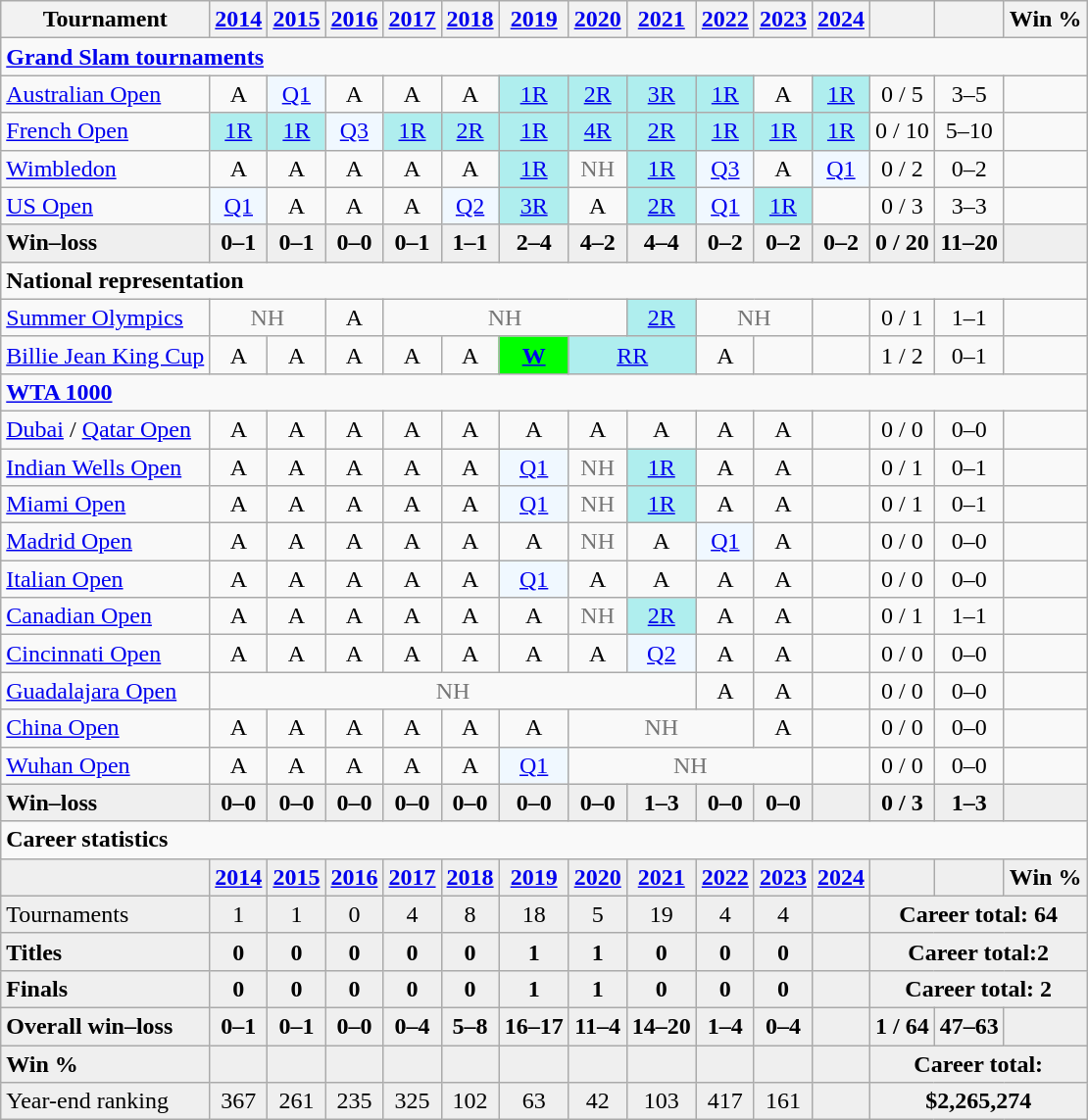<table class=wikitable style=text-align:center>
<tr>
<th>Tournament</th>
<th><a href='#'>2014</a></th>
<th><a href='#'>2015</a></th>
<th><a href='#'>2016</a></th>
<th><a href='#'>2017</a></th>
<th><a href='#'>2018</a></th>
<th><a href='#'>2019</a></th>
<th><a href='#'>2020</a></th>
<th><a href='#'>2021</a></th>
<th><a href='#'>2022</a></th>
<th><a href='#'>2023</a></th>
<th><a href='#'>2024</a></th>
<th></th>
<th></th>
<th>Win %</th>
</tr>
<tr>
<td colspan="15" align="left"><strong><a href='#'>Grand Slam tournaments</a></strong></td>
</tr>
<tr>
<td style=text-align:left><a href='#'>Australian Open</a></td>
<td>A</td>
<td bgcolor=f0f8ff><a href='#'>Q1</a></td>
<td>A</td>
<td>A</td>
<td>A</td>
<td bgcolor=afeeee><a href='#'>1R</a></td>
<td bgcolor=afeeee><a href='#'>2R</a></td>
<td bgcolor=afeeee><a href='#'>3R</a></td>
<td bgcolor=afeeee><a href='#'>1R</a></td>
<td>A</td>
<td bgcolor=afeeee><a href='#'>1R</a></td>
<td>0 / 5</td>
<td>3–5</td>
<td></td>
</tr>
<tr>
<td style=text-align:left><a href='#'>French Open</a></td>
<td bgcolor=afeeee><a href='#'>1R</a></td>
<td bgcolor=afeeee><a href='#'>1R</a></td>
<td bgcolor=f0f8ff><a href='#'>Q3</a></td>
<td bgcolor=afeeee><a href='#'>1R</a></td>
<td bgcolor=afeeee><a href='#'>2R</a></td>
<td bgcolor=afeeee><a href='#'>1R</a></td>
<td bgcolor=afeeee><a href='#'>4R</a></td>
<td bgcolor=afeeee><a href='#'>2R</a></td>
<td bgcolor=afeeee><a href='#'>1R</a></td>
<td bgcolor=afeeee><a href='#'>1R</a></td>
<td bgcolor=afeeee><a href='#'>1R</a></td>
<td>0 / 10</td>
<td>5–10</td>
<td></td>
</tr>
<tr>
<td style=text-align:left><a href='#'>Wimbledon</a></td>
<td>A</td>
<td>A</td>
<td>A</td>
<td>A</td>
<td>A</td>
<td bgcolor=afeeee><a href='#'>1R</a></td>
<td style=color:#767676>NH</td>
<td bgcolor=afeeee><a href='#'>1R</a></td>
<td bgcolor=f0f8ff><a href='#'>Q3</a></td>
<td>A</td>
<td bgcolor=f0f8ff><a href='#'>Q1</a></td>
<td>0 / 2</td>
<td>0–2</td>
<td></td>
</tr>
<tr>
<td style=text-align:left><a href='#'>US Open</a></td>
<td bgcolor=f0f8ff><a href='#'>Q1</a></td>
<td>A</td>
<td>A</td>
<td>A</td>
<td bgcolor=f0f8ff><a href='#'>Q2</a></td>
<td bgcolor=afeeee><a href='#'>3R</a></td>
<td>A</td>
<td bgcolor=afeeee><a href='#'>2R</a></td>
<td bgcolor=f0f8ff><a href='#'>Q1</a></td>
<td bgcolor=afeeee><a href='#'>1R</a></td>
<td></td>
<td>0 / 3</td>
<td>3–3</td>
<td></td>
</tr>
<tr style=background:#efefef;font-weight:bold>
<td style=text-align:left>Win–loss</td>
<td>0–1</td>
<td>0–1</td>
<td>0–0</td>
<td>0–1</td>
<td>1–1</td>
<td>2–4</td>
<td>4–2</td>
<td>4–4</td>
<td>0–2</td>
<td>0–2</td>
<td>0–2</td>
<td>0 / 20</td>
<td>11–20</td>
<td></td>
</tr>
<tr>
<td colspan="15" style="text-align:left"><strong>National representation</strong></td>
</tr>
<tr>
<td style=text-align:left><a href='#'>Summer Olympics</a></td>
<td colspan="2" style=color:#767676>NH</td>
<td>A</td>
<td colspan="4" style=color:#767676>NH</td>
<td style=background:#afeeee><a href='#'>2R</a></td>
<td colspan="2" style=color:#767676>NH</td>
<td></td>
<td>0 / 1</td>
<td>1–1</td>
<td></td>
</tr>
<tr>
<td style=text-align:left><a href='#'>Billie Jean King Cup</a></td>
<td>A</td>
<td>A</td>
<td>A</td>
<td>A</td>
<td>A</td>
<td style=background:lime><a href='#'><strong>W</strong></a></td>
<td colspan="2" style=background:#afeeee><a href='#'>RR</a></td>
<td>A</td>
<td></td>
<td></td>
<td>1 / 2</td>
<td>0–1</td>
<td></td>
</tr>
<tr>
<td colspan="15" style="text-align:left"><strong><a href='#'>WTA 1000</a></strong></td>
</tr>
<tr>
<td align=left><a href='#'>Dubai</a> / <a href='#'>Qatar Open</a></td>
<td>A</td>
<td>A</td>
<td>A</td>
<td>A</td>
<td>A</td>
<td>A</td>
<td>A</td>
<td>A</td>
<td>A</td>
<td>A</td>
<td></td>
<td>0 / 0</td>
<td>0–0</td>
<td></td>
</tr>
<tr>
<td align=left><a href='#'>Indian Wells Open</a></td>
<td>A</td>
<td>A</td>
<td>A</td>
<td>A</td>
<td>A</td>
<td bgcolor=f0f8ff><a href='#'>Q1</a></td>
<td style=color:#767676>NH</td>
<td bgcolor=afeeee><a href='#'>1R</a></td>
<td>A</td>
<td>A</td>
<td></td>
<td>0 / 1</td>
<td>0–1</td>
<td></td>
</tr>
<tr>
<td align=left><a href='#'>Miami Open</a></td>
<td>A</td>
<td>A</td>
<td>A</td>
<td>A</td>
<td>A</td>
<td bgcolor=f0f8ff><a href='#'>Q1</a></td>
<td style=color:#767676>NH</td>
<td bgcolor=afeeee><a href='#'>1R</a></td>
<td>A</td>
<td>A</td>
<td></td>
<td>0 / 1</td>
<td>0–1</td>
<td></td>
</tr>
<tr>
<td align=left><a href='#'>Madrid Open</a></td>
<td>A</td>
<td>A</td>
<td>A</td>
<td>A</td>
<td>A</td>
<td>A</td>
<td style=color:#767676>NH</td>
<td>A</td>
<td bgcolor=f0f8ff><a href='#'>Q1</a></td>
<td>A</td>
<td></td>
<td>0 / 0</td>
<td>0–0</td>
<td></td>
</tr>
<tr>
<td align=left><a href='#'>Italian Open</a></td>
<td>A</td>
<td>A</td>
<td>A</td>
<td>A</td>
<td>A</td>
<td bgcolor=f0f8ff><a href='#'>Q1</a></td>
<td>A</td>
<td>A</td>
<td>A</td>
<td>A</td>
<td></td>
<td>0 / 0</td>
<td>0–0</td>
<td></td>
</tr>
<tr>
<td align=left><a href='#'>Canadian Open</a></td>
<td>A</td>
<td>A</td>
<td>A</td>
<td>A</td>
<td>A</td>
<td>A</td>
<td style=color:#767676>NH</td>
<td bgcolor=afeeee><a href='#'>2R</a></td>
<td>A</td>
<td>A</td>
<td></td>
<td>0 / 1</td>
<td>1–1</td>
<td></td>
</tr>
<tr>
<td align=left><a href='#'>Cincinnati Open</a></td>
<td>A</td>
<td>A</td>
<td>A</td>
<td>A</td>
<td>A</td>
<td>A</td>
<td>A</td>
<td bgcolor=f0f8ff><a href='#'>Q2</a></td>
<td>A</td>
<td>A</td>
<td></td>
<td>0 / 0</td>
<td>0–0</td>
<td></td>
</tr>
<tr>
<td align="left"><a href='#'>Guadalajara Open</a></td>
<td colspan="8" style="color:#767676">NH</td>
<td>A</td>
<td>A</td>
<td></td>
<td>0 / 0</td>
<td>0–0</td>
<td></td>
</tr>
<tr>
<td align=left><a href='#'>China Open</a></td>
<td>A</td>
<td>A</td>
<td>A</td>
<td>A</td>
<td>A</td>
<td>A</td>
<td colspan="3" style="color:#767676">NH</td>
<td>A</td>
<td></td>
<td>0 / 0</td>
<td>0–0</td>
<td></td>
</tr>
<tr>
<td align="left"><a href='#'>Wuhan Open</a></td>
<td>A</td>
<td>A</td>
<td>A</td>
<td>A</td>
<td>A</td>
<td bgcolor="f0f8ff"><a href='#'>Q1</a></td>
<td colspan="4" style="color:#767676">NH</td>
<td></td>
<td>0 / 0</td>
<td>0–0</td>
<td></td>
</tr>
<tr style=background:#efefef;font-weight:bold>
<td style=text-align:left>Win–loss</td>
<td>0–0</td>
<td>0–0</td>
<td>0–0</td>
<td>0–0</td>
<td>0–0</td>
<td>0–0</td>
<td>0–0</td>
<td>1–3</td>
<td>0–0</td>
<td>0–0</td>
<td></td>
<td>0 / 3</td>
<td>1–3</td>
<td></td>
</tr>
<tr>
<td colspan="15" style="text-align:left"><strong>Career statistics</strong></td>
</tr>
<tr style=background:#efefef;font-weight:bold>
<td></td>
<td><a href='#'>2014</a></td>
<td><a href='#'>2015</a></td>
<td><a href='#'>2016</a></td>
<td><a href='#'>2017</a></td>
<td><a href='#'>2018</a></td>
<td><a href='#'>2019</a></td>
<td><a href='#'>2020</a></td>
<td><a href='#'>2021</a></td>
<td><a href='#'>2022</a></td>
<td><a href='#'>2023</a></td>
<td><a href='#'>2024</a></td>
<td></td>
<td></td>
<td>Win %</td>
</tr>
<tr style="background:#efefef">
<td align="left">Tournaments</td>
<td>1</td>
<td>1</td>
<td>0</td>
<td>4</td>
<td>8</td>
<td>18</td>
<td>5</td>
<td>19</td>
<td>4</td>
<td>4</td>
<td></td>
<td colspan="3"><strong>Career total: 64</strong></td>
</tr>
<tr style=background:#efefef;font-weight:bold>
<td style=text-align:left>Titles</td>
<td>0</td>
<td>0</td>
<td>0</td>
<td>0</td>
<td>0</td>
<td>1</td>
<td>1</td>
<td>0</td>
<td>0</td>
<td>0</td>
<td></td>
<td colspan="3">Career total:2</td>
</tr>
<tr style=background:#efefef;font-weight:bold>
<td style=text-align:left>Finals</td>
<td>0</td>
<td>0</td>
<td>0</td>
<td>0</td>
<td>0</td>
<td>1</td>
<td>1</td>
<td>0</td>
<td>0</td>
<td>0</td>
<td></td>
<td colspan="3">Career total: 2</td>
</tr>
<tr style=background:#efefef;font-weight:bold>
<td style=text-align:left>Overall win–loss</td>
<td>0–1</td>
<td>0–1</td>
<td>0–0</td>
<td>0–4</td>
<td>5–8</td>
<td>16–17</td>
<td>11–4</td>
<td>14–20</td>
<td>1–4</td>
<td>0–4</td>
<td></td>
<td>1 / 64</td>
<td>47–63</td>
<td></td>
</tr>
<tr style=background:#efefef;font-weight:bold>
<td style=text-align:left>Win %</td>
<td></td>
<td></td>
<td></td>
<td></td>
<td></td>
<td></td>
<td></td>
<td></td>
<td></td>
<td></td>
<td></td>
<td colspan="3">Career total: </td>
</tr>
<tr style=background:#efefef>
<td align=left>Year-end ranking</td>
<td>367</td>
<td>261</td>
<td>235</td>
<td>325</td>
<td>102</td>
<td>63</td>
<td>42</td>
<td>103</td>
<td>417</td>
<td>161</td>
<td></td>
<td colspan="3"><strong>$2,265,274</strong></td>
</tr>
</table>
